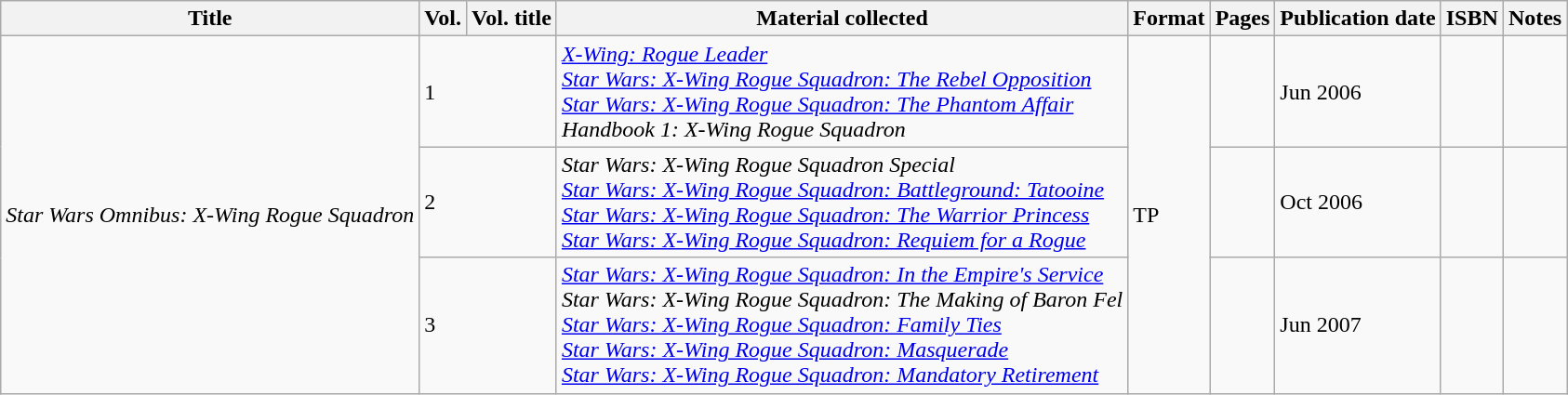<table class="wikitable">
<tr>
<th>Title</th>
<th>Vol.</th>
<th>Vol. title</th>
<th>Material collected</th>
<th>Format</th>
<th>Pages</th>
<th>Publication date</th>
<th>ISBN</th>
<th>Notes</th>
</tr>
<tr>
<td rowspan="3"><em>Star Wars Omnibus: X-Wing Rogue Squadron</em></td>
<td colspan="2">1</td>
<td><em><a href='#'>X-Wing: Rogue Leader</a></em><br><em><a href='#'>Star Wars: X-Wing Rogue Squadron: The Rebel Opposition</a><br><a href='#'>Star Wars: X-Wing Rogue Squadron: The Phantom Affair</a><br>Handbook 1: X-Wing Rogue Squadron</em></td>
<td rowspan="3">TP</td>
<td></td>
<td>Jun 2006</td>
<td></td>
<td></td>
</tr>
<tr>
<td colspan="2">2</td>
<td><em>Star Wars: X-Wing Rogue Squadron Special<br><a href='#'>Star Wars: X-Wing Rogue Squadron: Battleground: Tatooine</a><br><a href='#'>Star Wars: X-Wing Rogue Squadron: The Warrior Princess</a><br><a href='#'>Star Wars: X-Wing Rogue Squadron: Requiem for a Rogue</a></em></td>
<td></td>
<td>Oct 2006</td>
<td></td>
<td></td>
</tr>
<tr>
<td colspan="2">3</td>
<td><em><a href='#'>Star Wars: X-Wing Rogue Squadron: In the Empire's Service</a><br>Star Wars: X-Wing Rogue Squadron: The Making of Baron Fel<br><a href='#'>Star Wars: X-Wing Rogue Squadron: Family Ties</a><br><a href='#'>Star Wars: X-Wing Rogue Squadron: Masquerade</a><br><a href='#'>Star Wars: X-Wing Rogue Squadron: Mandatory Retirement</a></em></td>
<td></td>
<td>Jun 2007</td>
<td></td>
<td></td>
</tr>
</table>
